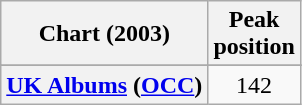<table class="wikitable sortable plainrowheaders" style="text-align:center">
<tr>
<th scope="col">Chart (2003)</th>
<th scope="col">Peak<br>position</th>
</tr>
<tr>
</tr>
<tr>
<th scope="row"><a href='#'>UK Albums</a> (<a href='#'>OCC</a>)</th>
<td>142</td>
</tr>
</table>
